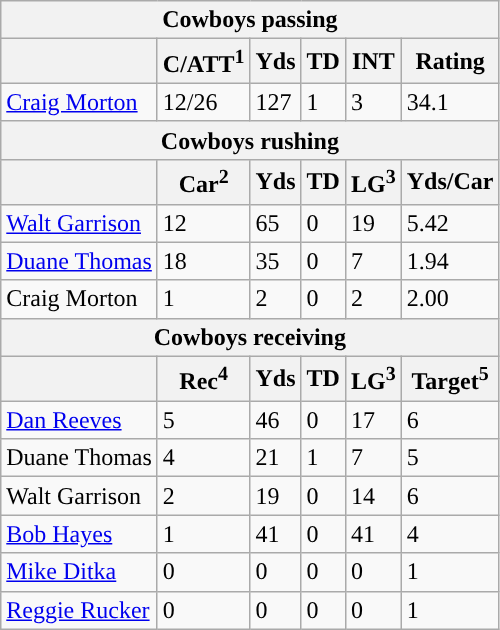<table class="wikitable">
<tr>
<th colspan="6">Cowboys passing</th>
</tr>
<tr>
<th></th>
<th>C/ATT<sup>1</sup></th>
<th>Yds</th>
<th>TD</th>
<th>INT</th>
<th>Rating</th>
</tr>
<tr>
<td><a href='#'>Craig Morton</a></td>
<td>12/26</td>
<td>127</td>
<td>1</td>
<td>3</td>
<td>34.1</td>
</tr>
<tr>
<th colspan="6">Cowboys rushing</th>
</tr>
<tr>
<th></th>
<th>Car<sup>2</sup></th>
<th>Yds</th>
<th>TD</th>
<th>LG<sup>3</sup></th>
<th>Yds/Car</th>
</tr>
<tr>
<td><a href='#'>Walt Garrison</a></td>
<td>12</td>
<td>65</td>
<td>0</td>
<td>19</td>
<td>5.42</td>
</tr>
<tr>
<td><a href='#'>Duane Thomas</a></td>
<td>18</td>
<td>35</td>
<td>0</td>
<td>7</td>
<td>1.94</td>
</tr>
<tr>
<td>Craig Morton</td>
<td>1</td>
<td>2</td>
<td>0</td>
<td>2</td>
<td>2.00</td>
</tr>
<tr>
<th colspan="6">Cowboys receiving</th>
</tr>
<tr>
<th></th>
<th>Rec<sup>4</sup></th>
<th>Yds</th>
<th>TD</th>
<th>LG<sup>3</sup></th>
<th>Target<sup>5</sup></th>
</tr>
<tr>
<td><a href='#'>Dan Reeves</a></td>
<td>5</td>
<td>46</td>
<td>0</td>
<td>17</td>
<td>6</td>
</tr>
<tr>
<td>Duane Thomas</td>
<td>4</td>
<td>21</td>
<td>1</td>
<td>7</td>
<td>5</td>
</tr>
<tr>
<td>Walt Garrison</td>
<td>2</td>
<td>19</td>
<td>0</td>
<td>14</td>
<td>6</td>
</tr>
<tr>
<td><a href='#'>Bob Hayes</a></td>
<td>1</td>
<td>41</td>
<td>0</td>
<td>41</td>
<td>4</td>
</tr>
<tr>
<td><a href='#'>Mike Ditka</a></td>
<td>0</td>
<td>0</td>
<td>0</td>
<td>0</td>
<td>1</td>
</tr>
<tr>
<td><a href='#'>Reggie Rucker</a></td>
<td>0</td>
<td>0</td>
<td>0</td>
<td>0</td>
<td>1</td>
</tr>
</table>
